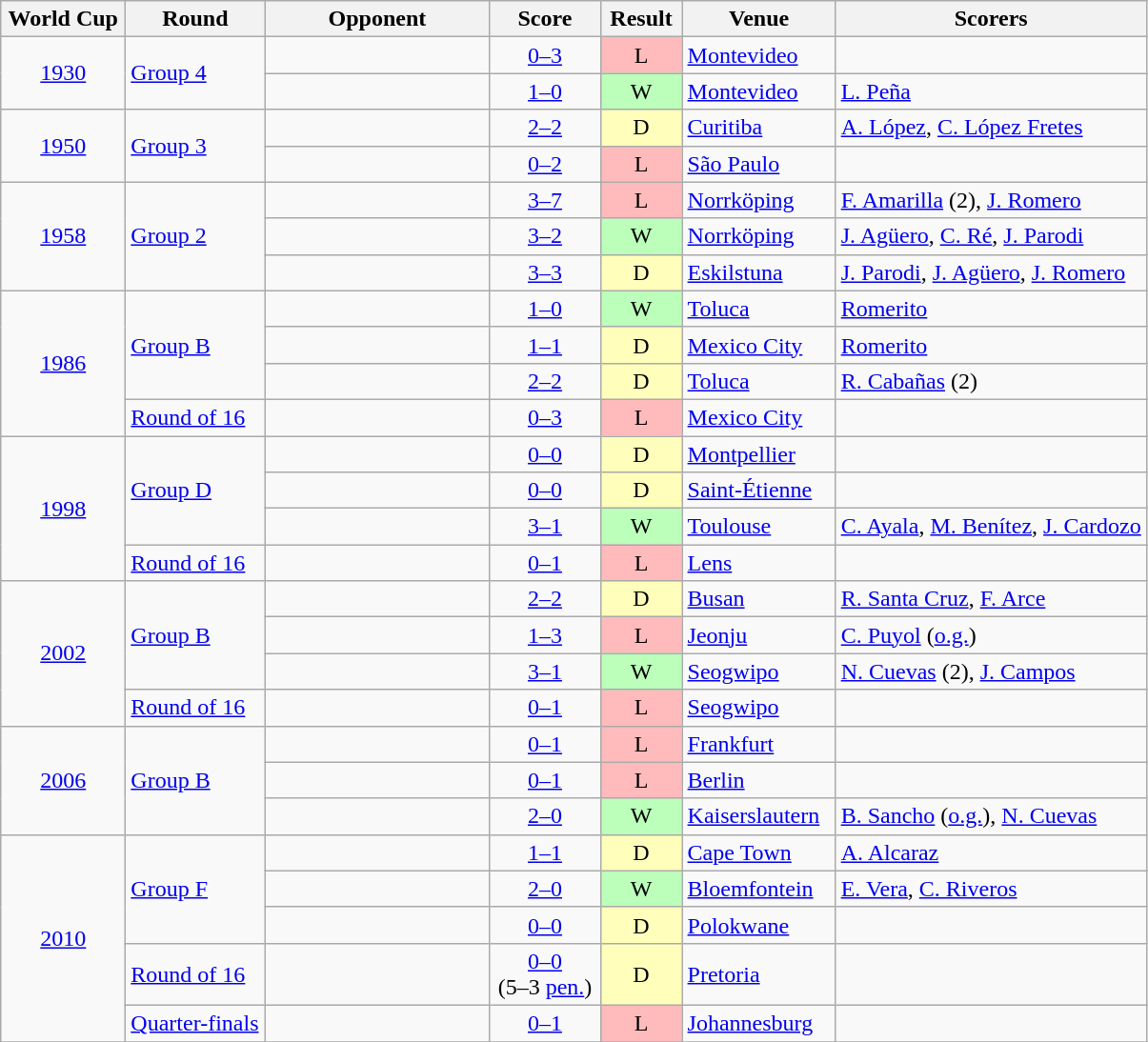<table class="wikitable sortable" style="text-align:left;">
<tr>
<th width=80>World Cup</th>
<th width=90>Round</th>
<th width=150>Opponent</th>
<th width=70>Score</th>
<th width=50>Result</th>
<th width=100>Venue</th>
<th>Scorers</th>
</tr>
<tr>
<td rowspan="2" align=center><a href='#'>1930</a></td>
<td rowspan="2"><a href='#'>Group 4</a></td>
<td></td>
<td align=center><a href='#'>0–3</a></td>
<td align=center bgcolor="#ffbbbb">L</td>
<td><a href='#'>Montevideo</a></td>
<td></td>
</tr>
<tr>
<td></td>
<td align=center><a href='#'>1–0</a></td>
<td align=center bgcolor="#bbffbb">W</td>
<td><a href='#'>Montevideo</a></td>
<td><a href='#'>L. Peña</a></td>
</tr>
<tr>
<td rowspan="2" align=center><a href='#'>1950</a></td>
<td rowspan="2"><a href='#'>Group 3</a></td>
<td></td>
<td align=center><a href='#'>2–2</a></td>
<td align=center bgcolor="#ffffbb">D</td>
<td><a href='#'>Curitiba</a></td>
<td><a href='#'>A. López</a>, <a href='#'>C. López Fretes</a></td>
</tr>
<tr>
<td></td>
<td align=center><a href='#'>0–2</a></td>
<td align=center bgcolor="#ffbbbb">L</td>
<td><a href='#'>São Paulo</a></td>
<td></td>
</tr>
<tr>
<td rowspan="3" align=center><a href='#'>1958</a></td>
<td rowspan="3"><a href='#'>Group 2</a></td>
<td></td>
<td align=center><a href='#'>3–7</a></td>
<td align=center bgcolor="#ffbbbb">L</td>
<td><a href='#'>Norrköping</a></td>
<td><a href='#'>F. Amarilla</a> (2), <a href='#'>J. Romero</a></td>
</tr>
<tr>
<td></td>
<td align=center><a href='#'>3–2</a></td>
<td align=center bgcolor="#bbffbb">W</td>
<td><a href='#'>Norrköping</a></td>
<td><a href='#'>J. Agüero</a>, <a href='#'>C. Ré</a>, <a href='#'>J. Parodi</a></td>
</tr>
<tr>
<td></td>
<td align=center><a href='#'>3–3</a></td>
<td align=center bgcolor="#ffffbb">D</td>
<td><a href='#'>Eskilstuna</a></td>
<td><a href='#'>J. Parodi</a>, <a href='#'>J. Agüero</a>, <a href='#'>J. Romero</a></td>
</tr>
<tr>
<td rowspan="4" align=center><a href='#'>1986</a></td>
<td rowspan="3"><a href='#'>Group B</a></td>
<td></td>
<td align=center><a href='#'>1–0</a></td>
<td align=center bgcolor="#bbffbb">W</td>
<td><a href='#'>Toluca</a></td>
<td><a href='#'>Romerito</a></td>
</tr>
<tr>
<td></td>
<td align=center><a href='#'>1–1</a></td>
<td align=center bgcolor="#ffffbb">D</td>
<td><a href='#'>Mexico City</a></td>
<td><a href='#'>Romerito</a></td>
</tr>
<tr>
<td></td>
<td align=center><a href='#'>2–2</a></td>
<td align=center bgcolor="#ffffbb">D</td>
<td><a href='#'>Toluca</a></td>
<td><a href='#'>R. Cabañas</a> (2)</td>
</tr>
<tr>
<td rowspan="1"><a href='#'>Round of 16</a></td>
<td></td>
<td align=center><a href='#'>0–3</a></td>
<td align=center bgcolor="#ffbbbb">L</td>
<td><a href='#'>Mexico City</a></td>
<td></td>
</tr>
<tr>
<td rowspan="4" align=center><a href='#'>1998</a></td>
<td rowspan="3"><a href='#'>Group D</a></td>
<td></td>
<td align=center><a href='#'>0–0</a></td>
<td align=center bgcolor="#ffffbb">D</td>
<td><a href='#'>Montpellier</a></td>
<td></td>
</tr>
<tr>
<td></td>
<td align=center><a href='#'>0–0</a></td>
<td align=center bgcolor="#ffffbb">D</td>
<td><a href='#'>Saint-Étienne</a></td>
<td></td>
</tr>
<tr>
<td></td>
<td align=center><a href='#'>3–1</a></td>
<td align=center bgcolor="#bbffbb">W</td>
<td><a href='#'>Toulouse</a></td>
<td><a href='#'>C. Ayala</a>, <a href='#'>M. Benítez</a>, <a href='#'>J. Cardozo</a></td>
</tr>
<tr>
<td rowspan="1"><a href='#'>Round of 16</a></td>
<td></td>
<td align=center><a href='#'>0–1</a> </td>
<td align=center bgcolor="#ffbbbb">L</td>
<td><a href='#'>Lens</a></td>
<td></td>
</tr>
<tr>
<td rowspan="4" align=center><a href='#'>2002</a></td>
<td rowspan="3"><a href='#'>Group B</a></td>
<td></td>
<td align=center><a href='#'>2–2</a></td>
<td align=center bgcolor="#ffffbb">D</td>
<td><a href='#'>Busan</a></td>
<td><a href='#'>R. Santa Cruz</a>, <a href='#'>F. Arce</a></td>
</tr>
<tr>
<td></td>
<td align=center><a href='#'>1–3</a></td>
<td align=center bgcolor="#ffbbbb">L</td>
<td><a href='#'>Jeonju</a></td>
<td><a href='#'>C. Puyol</a> (<a href='#'>o.g.</a>)</td>
</tr>
<tr>
<td></td>
<td align=center><a href='#'>3–1</a></td>
<td align=center bgcolor="#bbffbb">W</td>
<td><a href='#'>Seogwipo</a></td>
<td><a href='#'>N. Cuevas</a> (2), <a href='#'>J. Campos</a></td>
</tr>
<tr>
<td rowspan="1"><a href='#'>Round of 16</a></td>
<td></td>
<td align=center><a href='#'>0–1</a></td>
<td align=center bgcolor="#ffbbbb">L</td>
<td><a href='#'>Seogwipo</a></td>
<td></td>
</tr>
<tr>
<td rowspan="3" align=center><a href='#'>2006</a></td>
<td rowspan="3"><a href='#'>Group B</a></td>
<td></td>
<td align=center><a href='#'>0–1</a></td>
<td align=center bgcolor="#ffbbbb">L</td>
<td><a href='#'>Frankfurt</a></td>
<td></td>
</tr>
<tr>
<td></td>
<td align=center><a href='#'>0–1</a></td>
<td align=center bgcolor="#ffbbbb">L</td>
<td><a href='#'>Berlin</a></td>
<td></td>
</tr>
<tr>
<td></td>
<td align=center><a href='#'>2–0</a></td>
<td align=center bgcolor="#bbffbb">W</td>
<td><a href='#'>Kaiserslautern</a></td>
<td><a href='#'>B. Sancho</a> (<a href='#'>o.g.</a>), <a href='#'>N. Cuevas</a></td>
</tr>
<tr>
<td rowspan="5" align=center><a href='#'>2010</a></td>
<td rowspan="3"><a href='#'>Group F</a></td>
<td></td>
<td align=center><a href='#'>1–1</a></td>
<td align=center bgcolor="#ffffbb">D</td>
<td><a href='#'>Cape Town</a></td>
<td><a href='#'>A. Alcaraz</a></td>
</tr>
<tr>
<td></td>
<td align=center><a href='#'>2–0</a></td>
<td align=center bgcolor="#bbffbb">W</td>
<td><a href='#'>Bloemfontein</a></td>
<td><a href='#'>E. Vera</a>, <a href='#'>C. Riveros</a></td>
</tr>
<tr>
<td></td>
<td align=center><a href='#'>0–0</a></td>
<td align=center bgcolor="#ffffbb">D</td>
<td><a href='#'>Polokwane</a></td>
<td></td>
</tr>
<tr>
<td rowspan="1"><a href='#'>Round of 16</a></td>
<td></td>
<td align=center><a href='#'>0–0</a> <br> (5–3 <a href='#'>pen.</a>)</td>
<td align=center bgcolor="#ffffbb">D</td>
<td><a href='#'>Pretoria</a></td>
<td></td>
</tr>
<tr>
<td rowspan="1"><a href='#'>Quarter-finals</a></td>
<td></td>
<td align=center><a href='#'>0–1</a></td>
<td align=center bgcolor="#ffbbbb">L</td>
<td><a href='#'>Johannesburg</a></td>
<td></td>
</tr>
<tr>
</tr>
</table>
